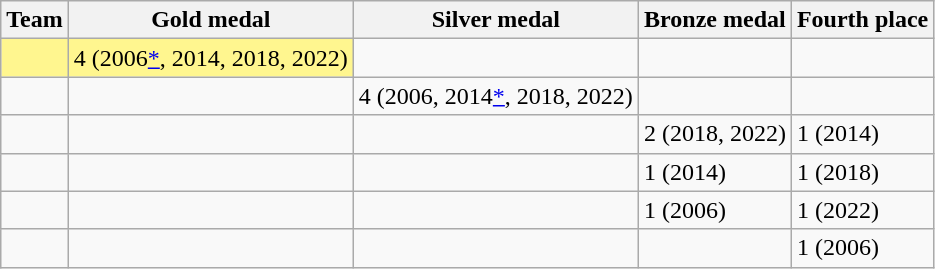<table class="wikitable sortable">
<tr>
<th>Team</th>
<th>Gold medal</th>
<th>Silver medal</th>
<th>Bronze medal</th>
<th>Fourth place</th>
</tr>
<tr>
<td bgcolor=#FFF68F></td>
<td bgcolor=#FFF68F>4 (2006<a href='#'>*</a>, 2014, 2018, 2022)</td>
<td></td>
<td></td>
<td></td>
</tr>
<tr>
<td></td>
<td></td>
<td>4 (2006, 2014<a href='#'>*</a>, 2018, 2022)</td>
<td></td>
<td></td>
</tr>
<tr>
<td></td>
<td></td>
<td></td>
<td>2 (2018, 2022)</td>
<td>1 (2014)</td>
</tr>
<tr>
<td></td>
<td></td>
<td></td>
<td>1 (2014)</td>
<td>1 (2018)</td>
</tr>
<tr>
<td></td>
<td></td>
<td></td>
<td>1 (2006)</td>
<td>1 (2022)</td>
</tr>
<tr>
<td></td>
<td></td>
<td></td>
<td></td>
<td>1 (2006)</td>
</tr>
</table>
